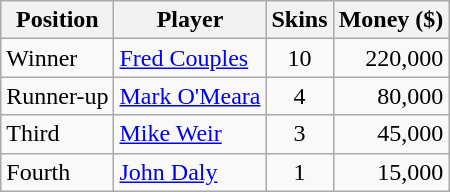<table class="wikitable">
<tr>
<th>Position</th>
<th>Player</th>
<th>Skins</th>
<th>Money ($)</th>
</tr>
<tr>
<td>Winner</td>
<td> <a href='#'>Fred Couples</a></td>
<td align=center>10</td>
<td align=right>220,000</td>
</tr>
<tr>
<td>Runner-up</td>
<td> <a href='#'>Mark O'Meara</a></td>
<td align=center>4</td>
<td align=right>80,000</td>
</tr>
<tr>
<td>Third</td>
<td> <a href='#'>Mike Weir</a></td>
<td align=center>3</td>
<td align=right>45,000</td>
</tr>
<tr>
<td>Fourth</td>
<td> <a href='#'>John Daly</a></td>
<td align=center>1</td>
<td align=right>15,000</td>
</tr>
</table>
